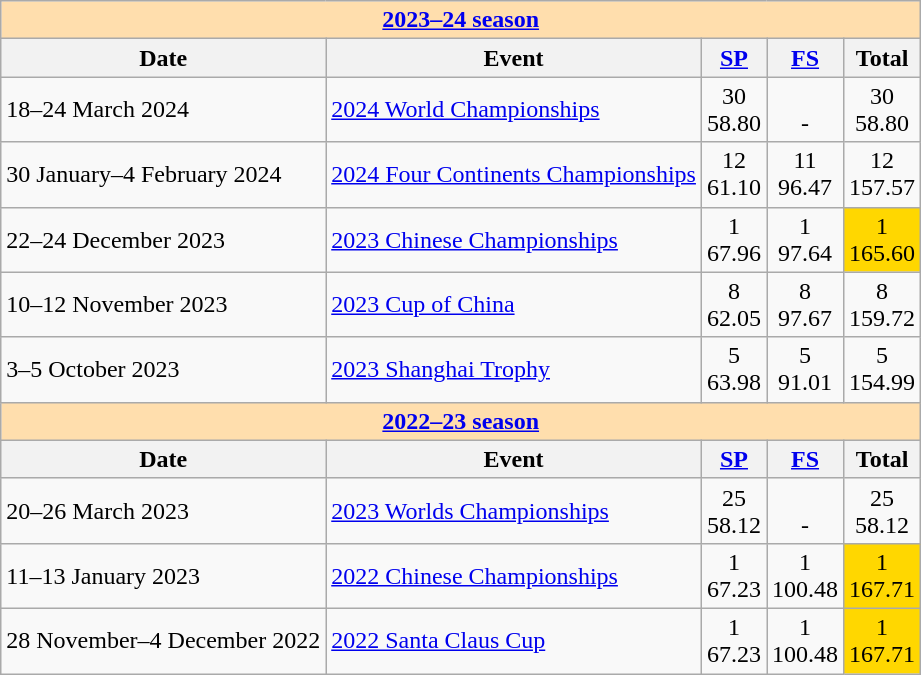<table class="wikitable">
<tr>
<th colspan="5" style="background-color: #ffdead;"><a href='#'>2023–24 season</a></th>
</tr>
<tr>
<th>Date</th>
<th>Event</th>
<th><a href='#'>SP</a></th>
<th><a href='#'>FS</a></th>
<th>Total</th>
</tr>
<tr>
<td>18–24 March 2024</td>
<td><a href='#'>2024 World Championships</a></td>
<td align=center>30 <br> 58.80</td>
<td align=center><br> -</td>
<td align=center>30 <br> 58.80</td>
</tr>
<tr>
<td>30 January–4 February 2024</td>
<td><a href='#'>2024 Four Continents Championships</a></td>
<td align=center>12 <br> 61.10</td>
<td align=center>11 <br> 96.47</td>
<td align=center>12 <br> 157.57</td>
</tr>
<tr>
<td>22–24 December 2023</td>
<td><a href='#'>2023 Chinese Championships</a></td>
<td align=center>1 <br> 67.96</td>
<td align=center>1 <br> 97.64</td>
<td align=center bgcolor=gold>1<br> 165.60</td>
</tr>
<tr>
<td>10–12 November 2023</td>
<td><a href='#'>2023 Cup of China</a></td>
<td align=center>8 <br> 62.05</td>
<td align=center>8 <br> 97.67</td>
<td align=center>8 <br> 159.72</td>
</tr>
<tr>
<td>3–5 October 2023</td>
<td><a href='#'>2023 Shanghai Trophy</a></td>
<td align=center>5 <br> 63.98</td>
<td align=center>5 <br> 91.01</td>
<td align=center>5 <br> 154.99</td>
</tr>
<tr>
<th colspan="5" style="background-color: #ffdead;"><a href='#'>2022–23 season</a></th>
</tr>
<tr>
<th>Date</th>
<th>Event</th>
<th><a href='#'>SP</a></th>
<th><a href='#'>FS</a></th>
<th>Total</th>
</tr>
<tr>
<td>20–26 March 2023</td>
<td><a href='#'>2023 Worlds Championships</a></td>
<td align=center>25 <br> 58.12</td>
<td align=center><br> -</td>
<td align=center>25 <br> 58.12</td>
</tr>
<tr>
<td>11–13 January 2023</td>
<td><a href='#'>2022 Chinese Championships</a></td>
<td align=center>1 <br> 67.23</td>
<td align=center>1 <br> 100.48</td>
<td align=center bgcolor=gold>1 <br> 167.71</td>
</tr>
<tr>
<td>28 November–4 December 2022</td>
<td><a href='#'>2022 Santa Claus Cup</a></td>
<td align=center>1 <br> 67.23</td>
<td align=center>1 <br> 100.48</td>
<td align=center bgcolor=gold>1 <br> 167.71</td>
</tr>
</table>
